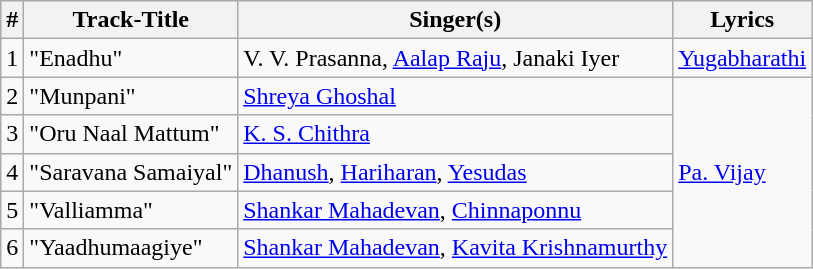<table class="wikitable">
<tr>
<th>#</th>
<th>Track-Title</th>
<th>Singer(s)</th>
<th>Lyrics</th>
</tr>
<tr>
<td>1</td>
<td>"Enadhu"</td>
<td>V. V. Prasanna, <a href='#'>Aalap Raju</a>, Janaki Iyer</td>
<td><a href='#'>Yugabharathi</a></td>
</tr>
<tr>
<td>2</td>
<td>"Munpani"</td>
<td><a href='#'>Shreya Ghoshal</a></td>
<td rowspan=5><a href='#'>Pa. Vijay</a></td>
</tr>
<tr>
<td>3</td>
<td>"Oru Naal Mattum"</td>
<td><a href='#'>K. S. Chithra</a></td>
</tr>
<tr>
<td>4</td>
<td>"Saravana Samaiyal"</td>
<td><a href='#'>Dhanush</a>, <a href='#'>Hariharan</a>, <a href='#'>Yesudas</a></td>
</tr>
<tr>
<td>5</td>
<td>"Valliamma"</td>
<td><a href='#'>Shankar Mahadevan</a>, <a href='#'>Chinnaponnu</a></td>
</tr>
<tr>
<td>6</td>
<td>"Yaadhumaagiye"</td>
<td><a href='#'>Shankar Mahadevan</a>, <a href='#'>Kavita Krishnamurthy</a></td>
</tr>
</table>
